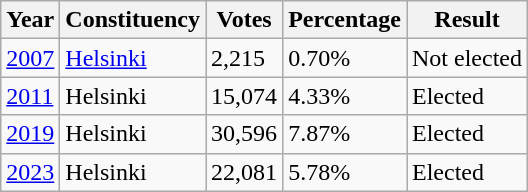<table class="wikitable">
<tr>
<th>Year</th>
<th>Constituency</th>
<th>Votes</th>
<th>Percentage</th>
<th>Result</th>
</tr>
<tr>
<td><a href='#'>2007</a></td>
<td><a href='#'>Helsinki</a></td>
<td>2,215</td>
<td>0.70%</td>
<td>Not elected</td>
</tr>
<tr>
<td><a href='#'>2011</a></td>
<td>Helsinki</td>
<td>15,074</td>
<td>4.33%</td>
<td>Elected</td>
</tr>
<tr>
<td><a href='#'>2019</a></td>
<td>Helsinki</td>
<td>30,596</td>
<td>7.87%</td>
<td>Elected</td>
</tr>
<tr>
<td><a href='#'>2023</a></td>
<td>Helsinki</td>
<td>22,081</td>
<td>5.78%</td>
<td>Elected</td>
</tr>
</table>
